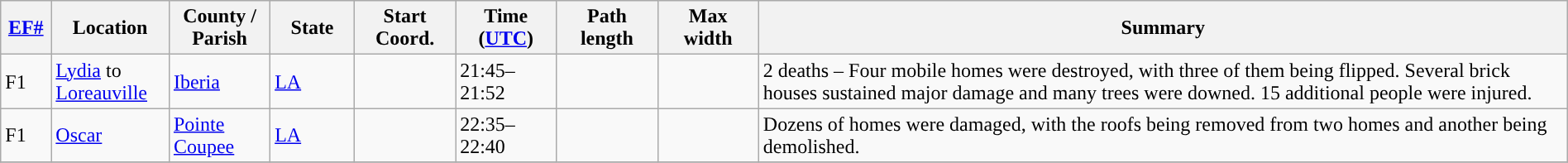<table class="wikitable sortable" style="width:100%;">
<tr>
<th scope="col"  style="width:3%; text-align:center;"><a href='#'>EF#</a></th>
<th scope="col"  style="width:7%; text-align:center;" class="unsortable">Location</th>
<th scope="col"  style="width:6%; text-align:center;" class="unsortable">County / Parish</th>
<th scope="col"  style="width:5%; text-align:center;">State</th>
<th scope="col"  style="width:6%; text-align:center;">Start Coord.</th>
<th scope="col"  style="width:6%; text-align:center;">Time (<a href='#'>UTC</a>)</th>
<th scope="col"  style="width:6%; text-align:center;">Path length</th>
<th scope="col"  style="width:6%; text-align:center;">Max width</th>
<th scope="col" class="unsortable" style="width:48%; text-align:center;">Summary</th>
</tr>
<tr>
<td>F1</td>
<td><a href='#'>Lydia</a> to <a href='#'>Loreauville</a></td>
<td><a href='#'>Iberia</a></td>
<td><a href='#'>LA</a></td>
<td></td>
<td>21:45–21:52</td>
<td></td>
<td></td>
<td>2 deaths – Four mobile homes were destroyed, with three of them being flipped. Several brick houses sustained major damage and many trees were downed. 15 additional people were injured.</td>
</tr>
<tr>
<td>F1</td>
<td><a href='#'>Oscar</a></td>
<td><a href='#'>Pointe Coupee</a></td>
<td><a href='#'>LA</a></td>
<td></td>
<td>22:35–22:40</td>
<td></td>
<td></td>
<td>Dozens of homes were damaged, with the roofs being removed from two homes and another being demolished.</td>
</tr>
<tr>
</tr>
</table>
